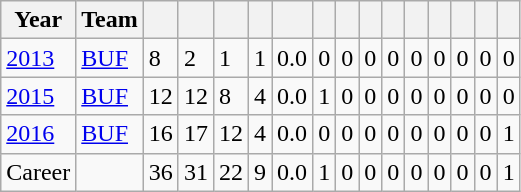<table class="wikitable sortable">
<tr>
<th>Year</th>
<th>Team</th>
<th></th>
<th></th>
<th></th>
<th></th>
<th></th>
<th></th>
<th></th>
<th></th>
<th></th>
<th></th>
<th></th>
<th></th>
<th></th>
<th></th>
</tr>
<tr>
<td><a href='#'>2013</a></td>
<td><a href='#'>BUF</a></td>
<td>8</td>
<td>2</td>
<td>1</td>
<td>1</td>
<td>0.0</td>
<td>0</td>
<td>0</td>
<td>0</td>
<td>0</td>
<td>0</td>
<td>0</td>
<td>0</td>
<td>0</td>
<td>0</td>
</tr>
<tr>
<td><a href='#'>2015</a></td>
<td><a href='#'>BUF</a></td>
<td>12</td>
<td>12</td>
<td>8</td>
<td>4</td>
<td>0.0</td>
<td>1</td>
<td>0</td>
<td>0</td>
<td>0</td>
<td>0</td>
<td>0</td>
<td>0</td>
<td>0</td>
<td>0</td>
</tr>
<tr>
<td><a href='#'>2016</a></td>
<td><a href='#'>BUF</a></td>
<td>16</td>
<td>17</td>
<td>12</td>
<td>4</td>
<td>0.0</td>
<td>0</td>
<td>0</td>
<td>0</td>
<td>0</td>
<td>0</td>
<td>0</td>
<td>0</td>
<td>0</td>
<td>1</td>
</tr>
<tr class="sortbottom">
<td>Career</td>
<td></td>
<td>36</td>
<td>31</td>
<td>22</td>
<td>9</td>
<td>0.0</td>
<td>1</td>
<td>0</td>
<td>0</td>
<td>0</td>
<td>0</td>
<td>0</td>
<td>0</td>
<td>0</td>
<td>1</td>
</tr>
</table>
